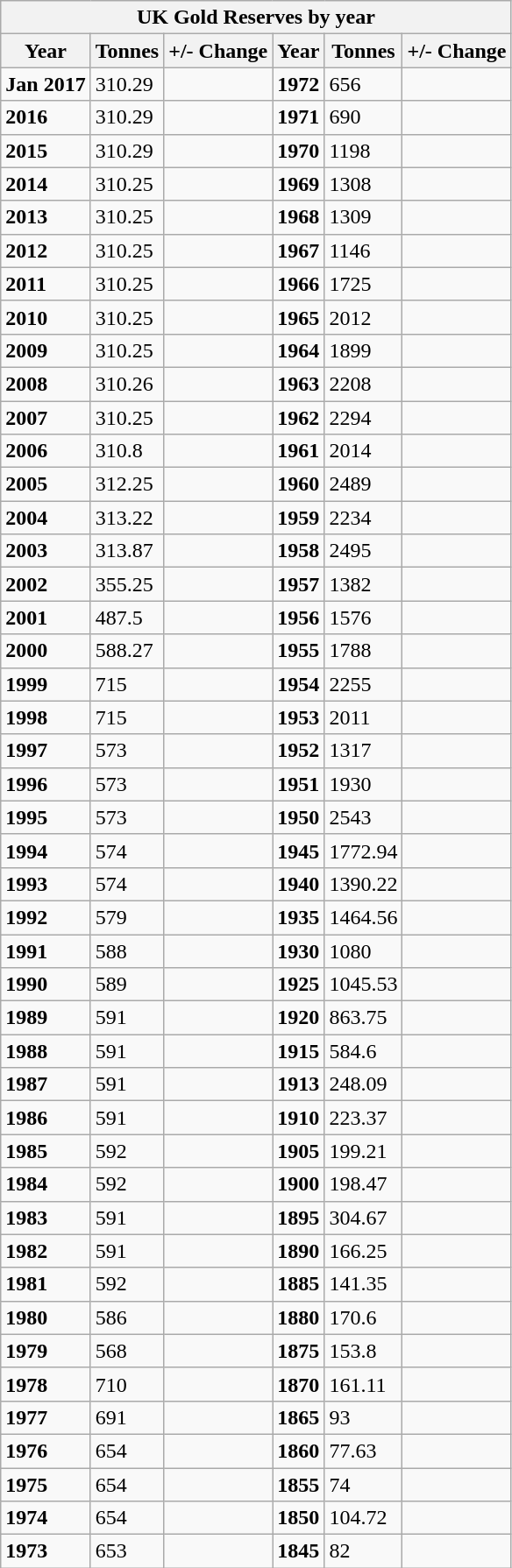<table class="wikitable">
<tr>
<th colspan="6">UK Gold Reserves by year</th>
</tr>
<tr>
<th>Year</th>
<th>Tonnes</th>
<th>+/- Change</th>
<th>Year</th>
<th>Tonnes</th>
<th>+/- Change</th>
</tr>
<tr>
<td><strong>Jan 2017</strong></td>
<td>310.29</td>
<td></td>
<td><strong>1972</strong></td>
<td>656</td>
<td></td>
</tr>
<tr>
<td><strong>2016</strong></td>
<td>310.29</td>
<td></td>
<td><strong>1971</strong></td>
<td>690</td>
<td></td>
</tr>
<tr>
<td><strong>2015</strong></td>
<td>310.29</td>
<td></td>
<td><strong>1970</strong></td>
<td>1198</td>
<td></td>
</tr>
<tr>
<td><strong>2014</strong></td>
<td>310.25</td>
<td></td>
<td><strong>1969</strong></td>
<td>1308</td>
<td></td>
</tr>
<tr>
<td><strong>2013</strong></td>
<td>310.25</td>
<td></td>
<td><strong>1968</strong></td>
<td>1309</td>
<td></td>
</tr>
<tr>
<td><strong>2012</strong></td>
<td>310.25</td>
<td></td>
<td><strong>1967</strong></td>
<td>1146</td>
<td></td>
</tr>
<tr>
<td><strong>2011</strong></td>
<td>310.25</td>
<td></td>
<td><strong>1966</strong></td>
<td>1725</td>
<td></td>
</tr>
<tr>
<td><strong>2010</strong></td>
<td>310.25</td>
<td></td>
<td><strong>1965</strong></td>
<td>2012</td>
<td></td>
</tr>
<tr>
<td><strong>2009</strong></td>
<td>310.25</td>
<td></td>
<td><strong>1964</strong></td>
<td>1899</td>
<td></td>
</tr>
<tr>
<td><strong>2008</strong></td>
<td>310.26</td>
<td></td>
<td><strong>1963</strong></td>
<td>2208</td>
<td></td>
</tr>
<tr>
<td><strong>2007</strong></td>
<td>310.25</td>
<td></td>
<td><strong>1962</strong></td>
<td>2294</td>
<td></td>
</tr>
<tr>
<td><strong>2006</strong></td>
<td>310.8</td>
<td></td>
<td><strong>1961</strong></td>
<td>2014</td>
<td></td>
</tr>
<tr>
<td><strong>2005</strong></td>
<td>312.25</td>
<td></td>
<td><strong>1960</strong></td>
<td>2489</td>
<td></td>
</tr>
<tr>
<td><strong>2004</strong></td>
<td>313.22</td>
<td></td>
<td><strong>1959</strong></td>
<td>2234</td>
<td></td>
</tr>
<tr>
<td><strong>2003</strong></td>
<td>313.87</td>
<td></td>
<td><strong>1958</strong></td>
<td>2495</td>
<td></td>
</tr>
<tr>
<td><strong>2002</strong></td>
<td>355.25</td>
<td></td>
<td><strong>1957</strong></td>
<td>1382</td>
<td></td>
</tr>
<tr>
<td><strong>2001</strong></td>
<td>487.5</td>
<td></td>
<td><strong>1956</strong></td>
<td>1576</td>
<td></td>
</tr>
<tr>
<td><strong>2000</strong></td>
<td>588.27</td>
<td></td>
<td><strong>1955</strong></td>
<td>1788</td>
<td></td>
</tr>
<tr>
<td><strong>1999</strong></td>
<td>715</td>
<td></td>
<td><strong>1954</strong></td>
<td>2255</td>
<td></td>
</tr>
<tr>
<td><strong>1998</strong></td>
<td>715</td>
<td></td>
<td><strong>1953</strong></td>
<td>2011</td>
<td></td>
</tr>
<tr>
<td><strong>1997</strong></td>
<td>573</td>
<td></td>
<td><strong>1952</strong></td>
<td>1317</td>
<td></td>
</tr>
<tr>
<td><strong>1996</strong></td>
<td>573</td>
<td></td>
<td><strong>1951</strong></td>
<td>1930</td>
<td></td>
</tr>
<tr>
<td><strong>1995</strong></td>
<td>573</td>
<td></td>
<td><strong>1950</strong></td>
<td>2543</td>
<td></td>
</tr>
<tr>
<td><strong>1994</strong></td>
<td>574</td>
<td></td>
<td><strong>1945</strong></td>
<td>1772.94</td>
<td></td>
</tr>
<tr>
<td><strong>1993</strong></td>
<td>574</td>
<td></td>
<td><strong>1940</strong></td>
<td>1390.22</td>
<td></td>
</tr>
<tr>
<td><strong>1992</strong></td>
<td>579</td>
<td></td>
<td><strong>1935</strong></td>
<td>1464.56</td>
<td></td>
</tr>
<tr>
<td><strong>1991</strong></td>
<td>588</td>
<td></td>
<td><strong>1930</strong></td>
<td>1080</td>
<td></td>
</tr>
<tr>
<td><strong>1990</strong></td>
<td>589</td>
<td></td>
<td><strong>1925</strong></td>
<td>1045.53</td>
<td></td>
</tr>
<tr>
<td><strong>1989</strong></td>
<td>591</td>
<td></td>
<td><strong>1920</strong></td>
<td>863.75</td>
<td></td>
</tr>
<tr>
<td><strong>1988</strong></td>
<td>591</td>
<td></td>
<td><strong>1915</strong></td>
<td>584.6</td>
<td></td>
</tr>
<tr>
<td><strong>1987</strong></td>
<td>591</td>
<td></td>
<td><strong>1913</strong></td>
<td>248.09</td>
<td></td>
</tr>
<tr>
<td><strong>1986</strong></td>
<td>591</td>
<td></td>
<td><strong>1910</strong></td>
<td>223.37</td>
<td></td>
</tr>
<tr>
<td><strong>1985</strong></td>
<td>592</td>
<td></td>
<td><strong>1905</strong></td>
<td>199.21</td>
<td></td>
</tr>
<tr>
<td><strong>1984</strong></td>
<td>592</td>
<td></td>
<td><strong>1900</strong></td>
<td>198.47</td>
<td></td>
</tr>
<tr>
<td><strong>1983</strong></td>
<td>591</td>
<td></td>
<td><strong>1895</strong></td>
<td>304.67</td>
<td></td>
</tr>
<tr>
<td><strong>1982</strong></td>
<td>591</td>
<td></td>
<td><strong>1890</strong></td>
<td>166.25</td>
<td></td>
</tr>
<tr>
<td><strong>1981</strong></td>
<td>592</td>
<td></td>
<td><strong>1885</strong></td>
<td>141.35</td>
<td></td>
</tr>
<tr>
<td><strong>1980</strong></td>
<td>586</td>
<td></td>
<td><strong>1880</strong></td>
<td>170.6</td>
<td></td>
</tr>
<tr>
<td><strong>1979</strong></td>
<td>568</td>
<td></td>
<td><strong>1875</strong></td>
<td>153.8</td>
<td></td>
</tr>
<tr>
<td><strong>1978</strong></td>
<td>710</td>
<td></td>
<td><strong>1870</strong></td>
<td>161.11</td>
<td></td>
</tr>
<tr>
<td><strong>1977</strong></td>
<td>691</td>
<td></td>
<td><strong>1865</strong></td>
<td>93</td>
<td></td>
</tr>
<tr>
<td><strong>1976</strong></td>
<td>654</td>
<td></td>
<td><strong>1860</strong></td>
<td>77.63</td>
<td></td>
</tr>
<tr>
<td><strong>1975</strong></td>
<td>654</td>
<td></td>
<td><strong>1855</strong></td>
<td>74</td>
<td></td>
</tr>
<tr>
<td><strong>1974</strong></td>
<td>654</td>
<td></td>
<td><strong>1850</strong></td>
<td>104.72</td>
<td></td>
</tr>
<tr>
<td><strong>1973</strong></td>
<td>653</td>
<td></td>
<td><strong>1845</strong></td>
<td>82</td>
<td></td>
</tr>
</table>
